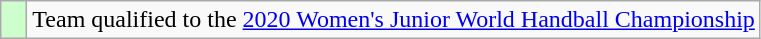<table class="wikitable" style="text-align: center;">
<tr>
<td style="width: 10px; background: #CCFFCC;"></td>
<td>Team qualified to the <a href='#'>2020 Women's Junior World Handball Championship</a></td>
</tr>
</table>
